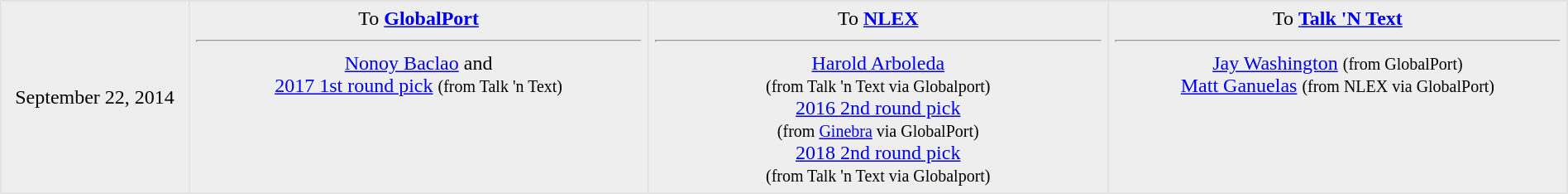<table border=1 style="border-collapse:collapse; text-align: center; width: 100%" bordercolor="#DFDFDF"  cellpadding="5">
<tr>
</tr>
<tr bgcolor="eeeeee">
<td style="width:12%">September 22, 2014</td>
<td style="width:29.3%" valign="top">To <strong><a href='#'>GlobalPort</a></strong><hr><a href='#'>Nonoy Baclao</a>  and <br><a href='#'>2017 1st round pick</a> <small>(from Talk 'n Text)</small></td>
<td style="width:29.3%" valign="top">To <strong><a href='#'>NLEX</a></strong><hr><a href='#'>Harold Arboleda</a><br><small>(from Talk 'n Text via Globalport)</small><br><a href='#'>2016 2nd round pick</a><br><small>(from <a href='#'>Ginebra</a> via GlobalPort)</small><br><a href='#'>2018 2nd round pick</a><br><small>(from Talk 'n Text via Globalport)</small></td>
<td style="width:29.3%" valign="top">To <strong><a href='#'>Talk 'N Text</a></strong><hr><a href='#'>Jay Washington</a> <small>(from GlobalPort)</small><br><a href='#'>Matt Ganuelas</a> <small>(from NLEX via GlobalPort)</small></td>
</tr>
</table>
